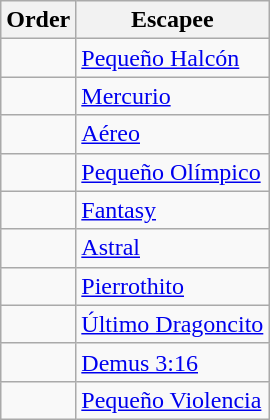<table class="wikitable sortable">
<tr>
<th>Order</th>
<th>Escapee</th>
</tr>
<tr>
<td></td>
<td><a href='#'>Pequeño Halcón</a></td>
</tr>
<tr>
<td></td>
<td><a href='#'>Mercurio</a></td>
</tr>
<tr>
<td></td>
<td><a href='#'>Aéreo</a></td>
</tr>
<tr>
<td></td>
<td><a href='#'>Pequeño Olímpico</a></td>
</tr>
<tr>
<td></td>
<td><a href='#'>Fantasy</a></td>
</tr>
<tr>
<td></td>
<td><a href='#'>Astral</a></td>
</tr>
<tr>
<td></td>
<td><a href='#'>Pierrothito</a></td>
</tr>
<tr>
<td></td>
<td><a href='#'>Último Dragoncito</a></td>
</tr>
<tr>
<td></td>
<td><a href='#'>Demus 3:16</a></td>
</tr>
<tr>
<td></td>
<td><a href='#'>Pequeño Violencia</a></td>
</tr>
</table>
